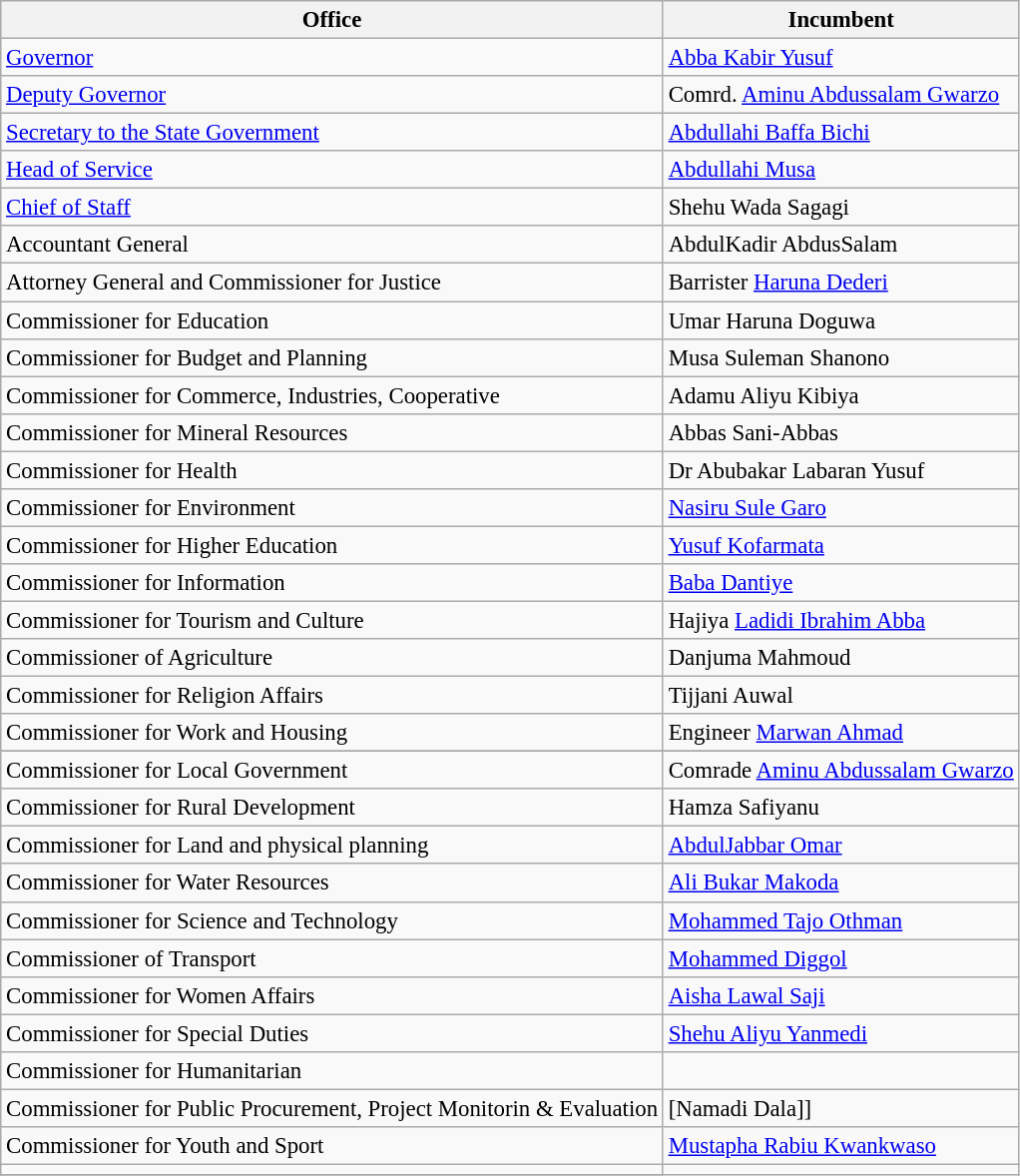<table class="wikitable" style="font-size: 95%;">
<tr>
<th>Office</th>
<th>Incumbent</th>
</tr>
<tr>
<td><a href='#'>Governor</a></td>
<td><a href='#'>Abba Kabir Yusuf</a></td>
</tr>
<tr>
<td><a href='#'>Deputy Governor</a></td>
<td>Comrd. <a href='#'>Aminu Abdussalam Gwarzo</a></td>
</tr>
<tr>
<td><a href='#'>Secretary to the State Government</a></td>
<td><a href='#'>Abdullahi Baffa Bichi</a></td>
</tr>
<tr>
<td><a href='#'>Head of Service</a></td>
<td><a href='#'>Abdullahi Musa</a></td>
</tr>
<tr>
<td><a href='#'>Chief of Staff</a></td>
<td>Shehu Wada Sagagi</td>
</tr>
<tr>
<td>Accountant General</td>
<td>AbdulKadir AbdusSalam</td>
</tr>
<tr>
<td>Attorney General and Commissioner for Justice</td>
<td>Barrister <a href='#'>Haruna Dederi</a></td>
</tr>
<tr>
<td>Commissioner for Education</td>
<td>Umar Haruna Doguwa</td>
</tr>
<tr>
<td>Commissioner for Budget and Planning</td>
<td>Musa Suleman Shanono</td>
</tr>
<tr>
<td>Commissioner for Commerce, Industries, Cooperative</td>
<td>Adamu Aliyu Kibiya</td>
</tr>
<tr>
<td>Commissioner for Mineral Resources</td>
<td>Abbas Sani-Abbas</td>
</tr>
<tr>
<td>Commissioner for Health</td>
<td>Dr Abubakar Labaran Yusuf</td>
</tr>
<tr>
<td>Commissioner for Environment</td>
<td><a href='#'>Nasiru Sule Garo</a></td>
</tr>
<tr>
<td>Commissioner for Higher Education</td>
<td><a href='#'>Yusuf Kofarmata</a></td>
</tr>
<tr>
<td>Commissioner for Information</td>
<td><a href='#'>Baba Dantiye</a></td>
</tr>
<tr>
<td>Commissioner for Tourism and Culture</td>
<td>Hajiya <a href='#'>Ladidi Ibrahim Abba</a></td>
</tr>
<tr>
<td>Commissioner of Agriculture</td>
<td>Danjuma Mahmoud</td>
</tr>
<tr>
<td>Commissioner for Religion Affairs</td>
<td>Tijjani Auwal</td>
</tr>
<tr>
<td>Commissioner for Work and Housing</td>
<td>Engineer <a href='#'>Marwan Ahmad</a></td>
</tr>
<tr>
</tr>
<tr>
<td>Commissioner for Local Government</td>
<td>Comrade <a href='#'>Aminu Abdussalam Gwarzo</a></td>
</tr>
<tr>
<td>Commissioner for Rural Development</td>
<td>Hamza Safiyanu</td>
</tr>
<tr>
<td>Commissioner for Land and physical planning</td>
<td><a href='#'>AbdulJabbar Omar</a></td>
</tr>
<tr>
<td>Commissioner for Water Resources</td>
<td><a href='#'>Ali Bukar Makoda</a></td>
</tr>
<tr>
<td>Commissioner for Science and Technology</td>
<td><a href='#'>Mohammed Tajo Othman</a></td>
</tr>
<tr>
<td>Commissioner of Transport</td>
<td><a href='#'>Mohammed Diggol</a></td>
</tr>
<tr>
<td>Commissioner for Women Affairs</td>
<td><a href='#'>Aisha Lawal Saji</a></td>
</tr>
<tr>
<td>Commissioner for Special Duties</td>
<td><a href='#'>Shehu Aliyu Yanmedi</a></td>
</tr>
<tr>
<td>Commissioner for Humanitarian</td>
<td><a href='#'></a></td>
</tr>
<tr>
<td>Commissioner for Public Procurement, Project Monitorin & Evaluation</td>
<td>[Namadi Dala]]</td>
</tr>
<tr>
<td>Commissioner for Youth and Sport</td>
<td><a href='#'>Mustapha Rabiu Kwankwaso</a></td>
</tr>
<tr>
<td></td>
</tr>
<tr>
</tr>
</table>
